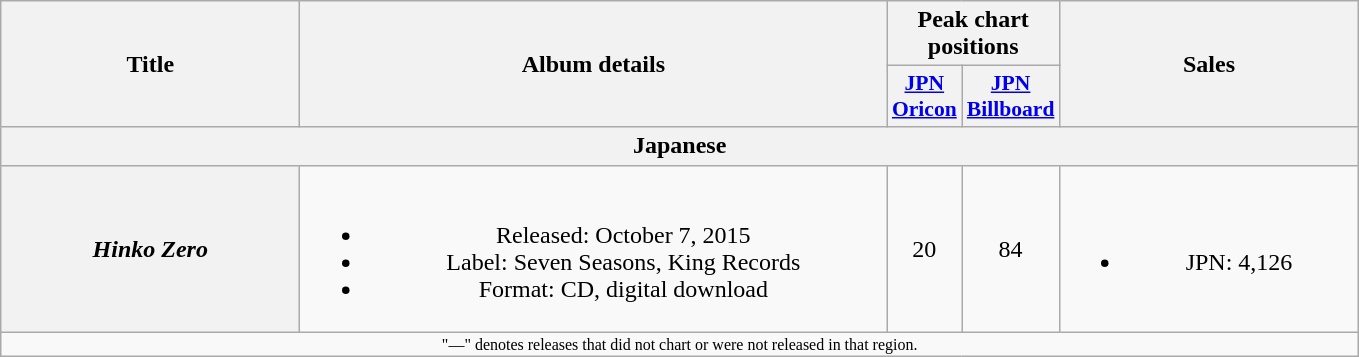<table class="wikitable plainrowheaders" style="text-align:center;">
<tr>
<th scope="col" rowspan="2" style="width:12em;">Title</th>
<th scope="col" rowspan="2" style="width:24em;">Album details</th>
<th scope="col" colspan="2">Peak chart positions</th>
<th scope="col" rowspan="2" style="width:12em;">Sales</th>
</tr>
<tr>
<th scope="col" style="width:2.5em;font-size:90%;"><a href='#'>JPN<br>Oricon</a><br></th>
<th scope="col" style="width:3em;font-size:90%;"><a href='#'>JPN<br>Billboard</a><br></th>
</tr>
<tr>
<th colspan="6">Japanese</th>
</tr>
<tr>
<th scope="row"><em>Hinko Zero</em></th>
<td><br><ul><li>Released:  October 7, 2015</li><li>Label:  Seven Seasons, King Records</li><li>Format:  CD, digital download</li></ul></td>
<td>20</td>
<td>84</td>
<td><br><ul><li>JPN: 4,126</li></ul></td>
</tr>
<tr>
<td colspan="6" style="font-size:8pt;">"—" denotes releases that did not chart or were not released in that region.</td>
</tr>
</table>
